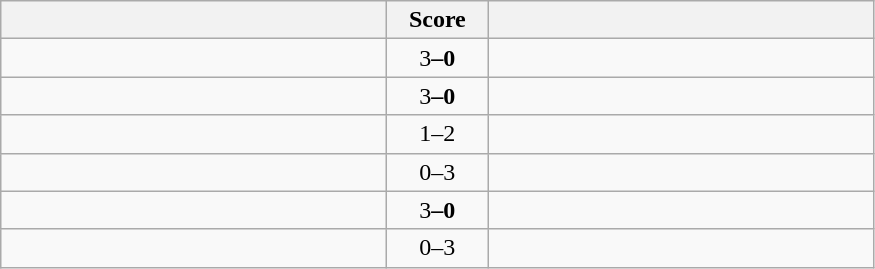<table class="wikitable" style="text-align: center;">
<tr>
<th width=250></th>
<th width=60>Score</th>
<th width=250></th>
</tr>
<tr>
<td align=left><strong></td>
<td></strong>3<strong>–0</td>
<td align=left></td>
</tr>
<tr>
<td align=left></strong><strong></td>
<td></strong>3<strong>–0</td>
<td align=left></td>
</tr>
<tr>
<td align=left></td>
<td>1–</strong>2<strong></td>
<td align=left></strong><strong></td>
</tr>
<tr>
<td align=left></td>
<td>0–</strong>3<strong></td>
<td align=left></strong><strong></td>
</tr>
<tr>
<td align=left></strong><strong></td>
<td></strong>3<strong>–0</td>
<td align=left></td>
</tr>
<tr>
<td align=left></td>
<td>0–</strong>3<strong></td>
<td align=left></strong><strong></td>
</tr>
</table>
